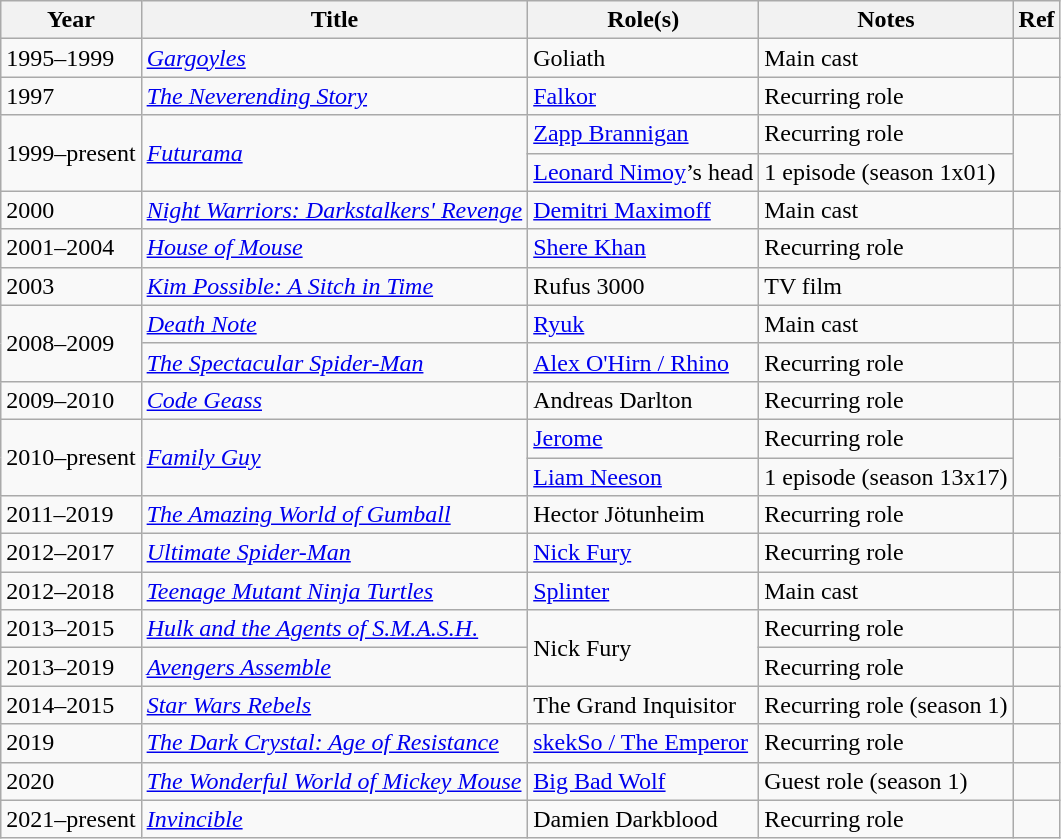<table class="wikitable plainrowheaders sortable">
<tr>
<th scope="col">Year</th>
<th scope="col">Title</th>
<th scope="col">Role(s)</th>
<th scope="col">Notes</th>
<th scope="col" class="unsortable">Ref</th>
</tr>
<tr>
<td>1995–1999</td>
<td><em><a href='#'>Gargoyles</a></em></td>
<td>Goliath</td>
<td>Main cast</td>
<td></td>
</tr>
<tr>
<td>1997</td>
<td><em><a href='#'>The Neverending Story</a></em></td>
<td><a href='#'>Falkor</a></td>
<td>Recurring role</td>
<td></td>
</tr>
<tr>
<td rowspan=2>1999–present</td>
<td rowspan=2><em><a href='#'>Futurama</a></em></td>
<td><a href='#'>Zapp Brannigan</a></td>
<td>Recurring role</td>
<td rowspan=2></td>
</tr>
<tr>
<td><a href='#'>Leonard Nimoy</a>’s head</td>
<td>1 episode (season 1x01)</td>
</tr>
<tr>
<td>2000</td>
<td><em><a href='#'>Night Warriors: Darkstalkers' Revenge</a></em></td>
<td><a href='#'>Demitri Maximoff</a></td>
<td>Main cast</td>
<td></td>
</tr>
<tr>
<td>2001–2004</td>
<td><em><a href='#'>House of Mouse</a></em></td>
<td><a href='#'>Shere Khan</a></td>
<td>Recurring role</td>
<td></td>
</tr>
<tr>
<td>2003</td>
<td><em><a href='#'>Kim Possible: A Sitch in Time</a></em></td>
<td>Rufus 3000</td>
<td>TV film</td>
<td></td>
</tr>
<tr>
<td rowspan=2>2008–2009</td>
<td><em><a href='#'>Death Note</a></em></td>
<td><a href='#'>Ryuk</a></td>
<td>Main cast</td>
<td></td>
</tr>
<tr>
<td><em><a href='#'>The Spectacular Spider-Man</a></em></td>
<td><a href='#'>Alex O'Hirn / Rhino</a></td>
<td>Recurring role</td>
<td></td>
</tr>
<tr>
<td>2009–2010</td>
<td><em><a href='#'>Code Geass</a></em></td>
<td>Andreas Darlton</td>
<td>Recurring role</td>
<td></td>
</tr>
<tr>
<td rowspan=2>2010–present</td>
<td rowspan=2><em><a href='#'>Family Guy</a></em></td>
<td><a href='#'>Jerome</a></td>
<td>Recurring role</td>
<td rowspan=2></td>
</tr>
<tr>
<td><a href='#'>Liam Neeson</a></td>
<td>1 episode (season 13x17)</td>
</tr>
<tr>
<td>2011–2019</td>
<td><em><a href='#'>The Amazing World of Gumball</a></em></td>
<td>Hector Jötunheim</td>
<td>Recurring role</td>
<td></td>
</tr>
<tr>
<td>2012–2017</td>
<td><em><a href='#'>Ultimate Spider-Man</a></em></td>
<td><a href='#'>Nick Fury</a></td>
<td>Recurring role</td>
<td></td>
</tr>
<tr>
<td>2012–2018</td>
<td><em><a href='#'>Teenage Mutant Ninja Turtles</a></em></td>
<td><a href='#'>Splinter</a></td>
<td>Main cast</td>
<td></td>
</tr>
<tr>
<td>2013–2015</td>
<td><em><a href='#'>Hulk and the Agents of S.M.A.S.H.</a></em></td>
<td rowspan=2>Nick Fury</td>
<td>Recurring role</td>
<td></td>
</tr>
<tr>
<td>2013–2019</td>
<td><em><a href='#'>Avengers Assemble</a></em></td>
<td>Recurring role</td>
<td></td>
</tr>
<tr>
<td>2014–2015</td>
<td><em><a href='#'>Star Wars Rebels</a></em></td>
<td>The Grand Inquisitor</td>
<td>Recurring role (season 1)</td>
<td></td>
</tr>
<tr>
<td>2019</td>
<td><em><a href='#'>The Dark Crystal: Age of Resistance</a></em></td>
<td><a href='#'>skekSo / The Emperor</a></td>
<td>Recurring role</td>
<td></td>
</tr>
<tr>
<td>2020</td>
<td><em><a href='#'>The Wonderful World of Mickey Mouse</a></em></td>
<td><a href='#'>Big Bad Wolf</a></td>
<td>Guest role (season 1)</td>
<td></td>
</tr>
<tr>
<td>2021–present</td>
<td><em><a href='#'>Invincible</a></em></td>
<td>Damien Darkblood</td>
<td>Recurring role</td>
<td></td>
</tr>
</table>
